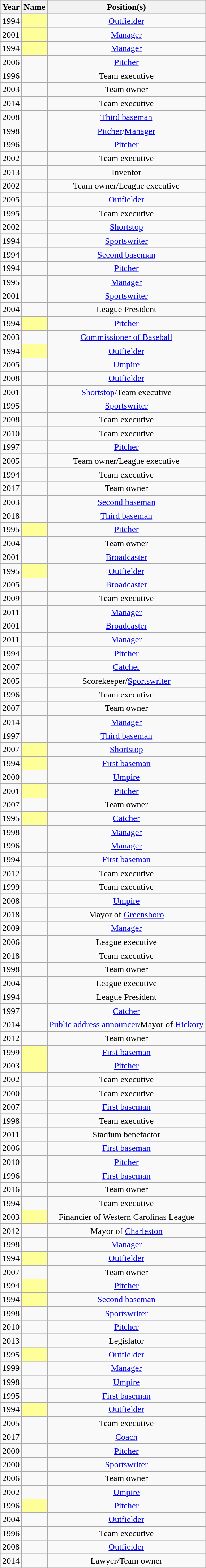<table class="wikitable sortable" style="text-align:center">
<tr>
<th>Year</th>
<th>Name</th>
<th>Position(s)</th>
</tr>
<tr>
<td align="center">1994</td>
<td bgcolor="#FFFF99"></td>
<td><a href='#'>Outfielder</a></td>
</tr>
<tr>
<td align="center">2001</td>
<td bgcolor="#FFFF99"></td>
<td><a href='#'>Manager</a></td>
</tr>
<tr>
<td align="center">1994</td>
<td bgcolor="#FFFF99"></td>
<td><a href='#'>Manager</a></td>
</tr>
<tr>
<td align="center">2006</td>
<td></td>
<td><a href='#'>Pitcher</a></td>
</tr>
<tr>
<td align="center">1996</td>
<td></td>
<td>Team executive</td>
</tr>
<tr>
<td align="center">2003</td>
<td></td>
<td>Team owner</td>
</tr>
<tr>
<td align="center">2014</td>
<td></td>
<td>Team executive</td>
</tr>
<tr>
<td align="center">2008</td>
<td></td>
<td><a href='#'>Third baseman</a></td>
</tr>
<tr>
<td align="center">1998</td>
<td></td>
<td><a href='#'>Pitcher</a>/<a href='#'>Manager</a></td>
</tr>
<tr>
<td align="center">1996</td>
<td></td>
<td><a href='#'>Pitcher</a></td>
</tr>
<tr>
<td align="center">2002</td>
<td></td>
<td>Team executive</td>
</tr>
<tr>
<td align="center">2013</td>
<td></td>
<td>Inventor</td>
</tr>
<tr>
<td align="center">2002</td>
<td></td>
<td>Team owner/League executive</td>
</tr>
<tr>
<td align="center">2005</td>
<td></td>
<td><a href='#'>Outfielder</a></td>
</tr>
<tr>
<td align="center">1995</td>
<td></td>
<td>Team executive</td>
</tr>
<tr>
<td align="center">2002</td>
<td></td>
<td><a href='#'>Shortstop</a></td>
</tr>
<tr>
<td align="center">1994</td>
<td></td>
<td><a href='#'>Sportswriter</a></td>
</tr>
<tr>
<td align="center">1994</td>
<td></td>
<td><a href='#'>Second baseman</a></td>
</tr>
<tr>
<td align="center">1994</td>
<td></td>
<td><a href='#'>Pitcher</a></td>
</tr>
<tr>
<td align="center">1995</td>
<td></td>
<td><a href='#'>Manager</a></td>
</tr>
<tr>
<td align="center">2001</td>
<td></td>
<td><a href='#'>Sportswriter</a></td>
</tr>
<tr>
<td align="center">2004</td>
<td></td>
<td>League President</td>
</tr>
<tr>
<td align="center">1994</td>
<td bgcolor="#FFFF99"></td>
<td><a href='#'>Pitcher</a></td>
</tr>
<tr>
<td align="center">2003</td>
<td></td>
<td><a href='#'>Commissioner of Baseball</a></td>
</tr>
<tr>
<td align="center">1994</td>
<td bgcolor="#FFFF99"></td>
<td><a href='#'>Outfielder</a></td>
</tr>
<tr>
<td align="center">2005</td>
<td></td>
<td><a href='#'>Umpire</a></td>
</tr>
<tr>
<td align="center">2008</td>
<td></td>
<td><a href='#'>Outfielder</a></td>
</tr>
<tr>
<td align="center">2001</td>
<td></td>
<td><a href='#'>Shortstop</a>/Team executive</td>
</tr>
<tr>
<td align="center">1995</td>
<td></td>
<td><a href='#'>Sportswriter</a></td>
</tr>
<tr>
<td align="center">2008</td>
<td></td>
<td>Team executive</td>
</tr>
<tr>
<td align="center">2010</td>
<td></td>
<td>Team executive</td>
</tr>
<tr>
<td align="center">1997</td>
<td></td>
<td><a href='#'>Pitcher</a></td>
</tr>
<tr>
<td align="center">2005</td>
<td></td>
<td>Team owner/League executive</td>
</tr>
<tr>
<td align="center">1994</td>
<td></td>
<td>Team executive</td>
</tr>
<tr>
<td align="center">2017</td>
<td></td>
<td>Team owner</td>
</tr>
<tr>
<td align="center">2003</td>
<td></td>
<td><a href='#'>Second baseman</a></td>
</tr>
<tr>
<td align="center">2018</td>
<td></td>
<td><a href='#'>Third baseman</a></td>
</tr>
<tr>
<td align="center">1995</td>
<td bgcolor="#FFFF99"></td>
<td><a href='#'>Pitcher</a></td>
</tr>
<tr>
<td align="center">2004</td>
<td></td>
<td>Team owner</td>
</tr>
<tr>
<td align="center">2001</td>
<td></td>
<td><a href='#'>Broadcaster</a></td>
</tr>
<tr>
<td align="center">1995</td>
<td bgcolor="#FFFF99"></td>
<td><a href='#'>Outfielder</a></td>
</tr>
<tr>
<td align="center">2005</td>
<td></td>
<td><a href='#'>Broadcaster</a></td>
</tr>
<tr>
<td align="center">2009</td>
<td></td>
<td>Team executive</td>
</tr>
<tr>
<td align="center">2011</td>
<td></td>
<td><a href='#'>Manager</a></td>
</tr>
<tr>
<td align="center">2001</td>
<td></td>
<td><a href='#'>Broadcaster</a></td>
</tr>
<tr>
<td align="center">2011</td>
<td></td>
<td><a href='#'>Manager</a></td>
</tr>
<tr>
<td align="center">1994</td>
<td></td>
<td><a href='#'>Pitcher</a></td>
</tr>
<tr>
<td align="center">2007</td>
<td></td>
<td><a href='#'>Catcher</a></td>
</tr>
<tr>
<td align="center">2005</td>
<td></td>
<td>Scorekeeper/<a href='#'>Sportswriter</a></td>
</tr>
<tr>
<td align="center">1996</td>
<td></td>
<td>Team executive</td>
</tr>
<tr>
<td align="center">2007</td>
<td></td>
<td>Team owner</td>
</tr>
<tr>
<td align="center">2014</td>
<td></td>
<td><a href='#'>Manager</a></td>
</tr>
<tr>
<td align="center">1997</td>
<td></td>
<td><a href='#'>Third baseman</a></td>
</tr>
<tr>
<td align="center">2007</td>
<td bgcolor="#FFFF99"></td>
<td><a href='#'>Shortstop</a></td>
</tr>
<tr>
<td align="center">1994</td>
<td bgcolor="#FFFF99"></td>
<td><a href='#'>First baseman</a></td>
</tr>
<tr>
<td align="center">2000</td>
<td></td>
<td><a href='#'>Umpire</a></td>
</tr>
<tr>
<td align="center">2001</td>
<td bgcolor="#FFFF99"></td>
<td><a href='#'>Pitcher</a></td>
</tr>
<tr>
<td align="center">2007</td>
<td></td>
<td>Team owner</td>
</tr>
<tr>
<td align="center">1995</td>
<td bgcolor="#FFFF99"></td>
<td><a href='#'>Catcher</a></td>
</tr>
<tr>
<td align="center">1998</td>
<td></td>
<td><a href='#'>Manager</a></td>
</tr>
<tr>
<td align="center">1996</td>
<td></td>
<td><a href='#'>Manager</a></td>
</tr>
<tr>
<td align="center">1994</td>
<td></td>
<td><a href='#'>First baseman</a></td>
</tr>
<tr>
<td align="center">2012</td>
<td></td>
<td>Team executive</td>
</tr>
<tr>
<td align="center">1999</td>
<td></td>
<td>Team executive</td>
</tr>
<tr>
<td align="center">2008</td>
<td></td>
<td><a href='#'>Umpire</a></td>
</tr>
<tr>
<td align="center">2018</td>
<td></td>
<td>Mayor of <a href='#'>Greensboro</a></td>
</tr>
<tr>
<td align="center">2009</td>
<td></td>
<td><a href='#'>Manager</a></td>
</tr>
<tr>
<td align="center">2006</td>
<td></td>
<td>League executive</td>
</tr>
<tr>
<td align="center">2018</td>
<td></td>
<td>Team executive</td>
</tr>
<tr>
<td align="center">1998</td>
<td></td>
<td>Team owner</td>
</tr>
<tr>
<td align="center">2004</td>
<td></td>
<td>League executive</td>
</tr>
<tr>
<td align="center">1994</td>
<td></td>
<td>League President</td>
</tr>
<tr>
<td align="center">1997</td>
<td></td>
<td><a href='#'>Catcher</a></td>
</tr>
<tr>
<td align="center">2014</td>
<td></td>
<td><a href='#'>Public address announcer</a>/Mayor of <a href='#'>Hickory</a></td>
</tr>
<tr>
<td align="center">2012</td>
<td></td>
<td>Team owner</td>
</tr>
<tr>
<td align="center">1999</td>
<td bgcolor="#FFFF99"></td>
<td><a href='#'>First baseman</a></td>
</tr>
<tr>
<td align="center">2003</td>
<td bgcolor="#FFFF99"></td>
<td><a href='#'>Pitcher</a></td>
</tr>
<tr>
<td align="center">2002</td>
<td></td>
<td>Team executive</td>
</tr>
<tr>
<td align="center">2000</td>
<td></td>
<td>Team executive</td>
</tr>
<tr>
<td align="center">2007</td>
<td></td>
<td><a href='#'>First baseman</a></td>
</tr>
<tr>
<td align="center">1998</td>
<td></td>
<td>Team executive</td>
</tr>
<tr>
<td align="center">2011</td>
<td></td>
<td>Stadium benefactor</td>
</tr>
<tr>
<td align="center">2006</td>
<td></td>
<td><a href='#'>First baseman</a></td>
</tr>
<tr>
<td align="center">2010</td>
<td></td>
<td><a href='#'>Pitcher</a></td>
</tr>
<tr>
<td align="center">1996</td>
<td></td>
<td><a href='#'>First baseman</a></td>
</tr>
<tr>
<td align="center">2016</td>
<td></td>
<td>Team owner</td>
</tr>
<tr>
<td align="center">1994</td>
<td></td>
<td>Team executive</td>
</tr>
<tr>
<td align="center">2003</td>
<td bgcolor="#FFFF99"></td>
<td>Financier of Western Carolinas League</td>
</tr>
<tr>
<td align="center">2012</td>
<td></td>
<td>Mayor of <a href='#'>Charleston</a></td>
</tr>
<tr>
<td align="center">1998</td>
<td></td>
<td><a href='#'>Manager</a></td>
</tr>
<tr>
<td align="center">1994</td>
<td bgcolor="#FFFF99"></td>
<td><a href='#'>Outfielder</a></td>
</tr>
<tr>
<td align="center">2007</td>
<td></td>
<td>Team owner</td>
</tr>
<tr>
<td align="center">1994</td>
<td bgcolor="#FFFF99"></td>
<td><a href='#'>Pitcher</a></td>
</tr>
<tr>
<td align="center">1994</td>
<td bgcolor="#FFFF99"></td>
<td><a href='#'>Second baseman</a></td>
</tr>
<tr>
<td align="center">1998</td>
<td></td>
<td><a href='#'>Sportswriter</a></td>
</tr>
<tr>
<td align="center">2010</td>
<td></td>
<td><a href='#'>Pitcher</a></td>
</tr>
<tr>
<td align="center">2013</td>
<td></td>
<td>Legislator</td>
</tr>
<tr>
<td align="center">1995</td>
<td bgcolor="#FFFF99"></td>
<td><a href='#'>Outfielder</a></td>
</tr>
<tr>
<td align="center">1999</td>
<td></td>
<td><a href='#'>Manager</a></td>
</tr>
<tr>
<td align="center">1998</td>
<td></td>
<td><a href='#'>Umpire</a></td>
</tr>
<tr>
<td align="center">1995</td>
<td></td>
<td><a href='#'>First baseman</a></td>
</tr>
<tr>
<td align="center">1994</td>
<td bgcolor="#FFFF99"></td>
<td><a href='#'>Outfielder</a></td>
</tr>
<tr>
<td align="center">2005</td>
<td></td>
<td>Team executive</td>
</tr>
<tr>
<td align="center">2017</td>
<td></td>
<td><a href='#'>Coach</a></td>
</tr>
<tr>
<td align="center">2000</td>
<td></td>
<td><a href='#'>Pitcher</a></td>
</tr>
<tr>
<td align="center">2000</td>
<td></td>
<td><a href='#'>Sportswriter</a></td>
</tr>
<tr>
<td align="center">2006</td>
<td></td>
<td>Team owner</td>
</tr>
<tr>
<td align="center">2002</td>
<td></td>
<td><a href='#'>Umpire</a></td>
</tr>
<tr>
<td align="center">1996</td>
<td bgcolor="#FFFF99"></td>
<td><a href='#'>Pitcher</a></td>
</tr>
<tr>
<td align="center">2004</td>
<td></td>
<td><a href='#'>Outfielder</a></td>
</tr>
<tr>
<td align="center">1996</td>
<td></td>
<td>Team executive</td>
</tr>
<tr>
<td align="center">2008</td>
<td></td>
<td><a href='#'>Outfielder</a></td>
</tr>
<tr>
<td align="center">2014</td>
<td></td>
<td>Lawyer/Team owner</td>
</tr>
</table>
